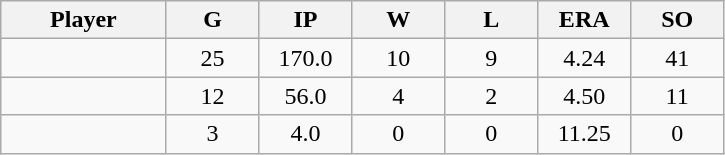<table class="wikitable sortable">
<tr>
<th bgcolor="#DDDDFF" width="16%">Player</th>
<th bgcolor="#DDDDFF" width="9%">G</th>
<th bgcolor="#DDDDFF" width="9%">IP</th>
<th bgcolor="#DDDDFF" width="9%">W</th>
<th bgcolor="#DDDDFF" width="9%">L</th>
<th bgcolor="#DDDDFF" width="9%">ERA</th>
<th bgcolor="#DDDDFF" width="9%">SO</th>
</tr>
<tr align="center">
<td></td>
<td>25</td>
<td>170.0</td>
<td>10</td>
<td>9</td>
<td>4.24</td>
<td>41</td>
</tr>
<tr align="center">
<td></td>
<td>12</td>
<td>56.0</td>
<td>4</td>
<td>2</td>
<td>4.50</td>
<td>11</td>
</tr>
<tr align="center">
<td></td>
<td>3</td>
<td>4.0</td>
<td>0</td>
<td>0</td>
<td>11.25</td>
<td>0</td>
</tr>
</table>
